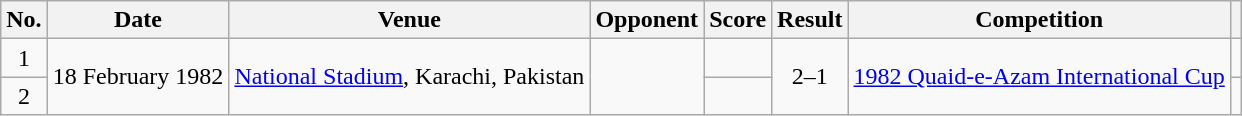<table class="wikitable plainrowheaders sortable">
<tr>
<th scope="col">No.</th>
<th scope="col">Date</th>
<th scope="col">Venue</th>
<th scope="col">Opponent</th>
<th scope="col">Score</th>
<th scope="col">Result</th>
<th scope="col">Competition</th>
<th scope="col" class="unsortable"></th>
</tr>
<tr>
<td align="center">1</td>
<td rowspan="2">18 February 1982</td>
<td rowspan="2"><a href='#'>National Stadium</a>, Karachi, Pakistan</td>
<td rowspan="2"></td>
<td align="center"></td>
<td rowspan="2" align="center">2–1</td>
<td rowspan="2"><a href='#'>1982 Quaid-e-Azam International Cup</a></td>
<td></td>
</tr>
<tr>
<td align="center">2</td>
<td align="center"></td>
<td></td>
</tr>
</table>
